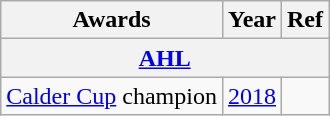<table class="wikitable">
<tr>
<th>Awards</th>
<th>Year</th>
<th>Ref</th>
</tr>
<tr>
<th colspan="3"><a href='#'>AHL</a></th>
</tr>
<tr>
<td><a href='#'>Calder Cup</a> champion</td>
<td><a href='#'>2018</a></td>
<td></td>
</tr>
</table>
